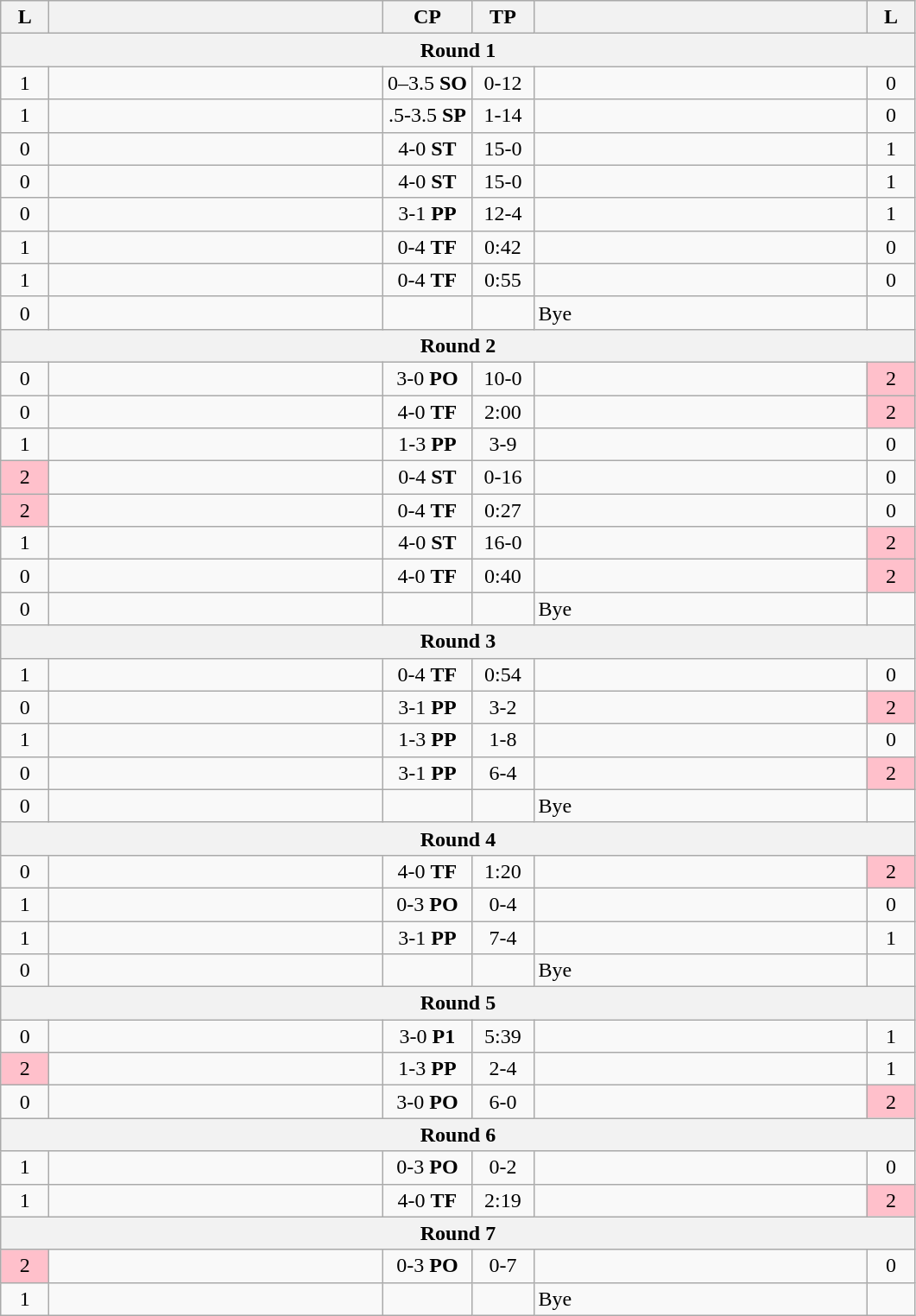<table class="wikitable" style="text-align: center;" |>
<tr>
<th width="30">L</th>
<th width="250"></th>
<th width="62">CP</th>
<th width="40">TP</th>
<th width="250"></th>
<th width="30">L</th>
</tr>
<tr>
<th colspan="7">Round 1</th>
</tr>
<tr>
<td>1</td>
<td style="text-align:left;"></td>
<td>0–3.5 <strong>SO</strong></td>
<td>0-12</td>
<td style="text-align:left;"><strong></strong></td>
<td>0</td>
</tr>
<tr>
<td>1</td>
<td style="text-align:left;"></td>
<td>.5-3.5 <strong>SP</strong></td>
<td>1-14</td>
<td style="text-align:left;"><strong></strong></td>
<td>0</td>
</tr>
<tr>
<td>0</td>
<td style="text-align:left;"><strong></strong></td>
<td>4-0 <strong>ST</strong></td>
<td>15-0</td>
<td style="text-align:left;"></td>
<td>1</td>
</tr>
<tr>
<td>0</td>
<td style="text-align:left;"><strong></strong></td>
<td>4-0 <strong>ST</strong></td>
<td>15-0</td>
<td style="text-align:left;"></td>
<td>1</td>
</tr>
<tr>
<td>0</td>
<td style="text-align:left;"><strong></strong></td>
<td>3-1 <strong>PP</strong></td>
<td>12-4</td>
<td style="text-align:left;"></td>
<td>1</td>
</tr>
<tr>
<td>1</td>
<td style="text-align:left;"></td>
<td>0-4 <strong>TF</strong></td>
<td>0:42</td>
<td style="text-align:left;"><strong></strong></td>
<td>0</td>
</tr>
<tr>
<td>1</td>
<td style="text-align:left;"></td>
<td>0-4 <strong>TF</strong></td>
<td>0:55</td>
<td style="text-align:left;"><strong></strong></td>
<td>0</td>
</tr>
<tr>
<td>0</td>
<td style="text-align:left;"><strong></strong></td>
<td></td>
<td></td>
<td style="text-align:left;">Bye</td>
<td></td>
</tr>
<tr>
<th colspan="7">Round 2</th>
</tr>
<tr>
<td>0</td>
<td style="text-align:left;"><strong></strong></td>
<td>3-0 <strong>PO</strong></td>
<td>10-0</td>
<td style="text-align:left;"></td>
<td bgcolor=pink>2</td>
</tr>
<tr>
<td>0</td>
<td style="text-align:left;"><strong></strong></td>
<td>4-0 <strong>TF</strong></td>
<td>2:00</td>
<td style="text-align:left;"></td>
<td bgcolor=pink>2</td>
</tr>
<tr>
<td>1</td>
<td style="text-align:left;"></td>
<td>1-3 <strong>PP</strong></td>
<td>3-9</td>
<td style="text-align:left;"><strong></strong></td>
<td>0</td>
</tr>
<tr>
<td bgcolor=pink>2</td>
<td style="text-align:left;"></td>
<td>0-4 <strong>ST</strong></td>
<td>0-16</td>
<td style="text-align:left;"><strong></strong></td>
<td>0</td>
</tr>
<tr>
<td bgcolor=pink>2</td>
<td style="text-align:left;"></td>
<td>0-4 <strong>TF</strong></td>
<td>0:27</td>
<td style="text-align:left;"><strong></strong></td>
<td>0</td>
</tr>
<tr>
<td>1</td>
<td style="text-align:left;"><strong></strong></td>
<td>4-0 <strong>ST</strong></td>
<td>16-0</td>
<td style="text-align:left;"></td>
<td bgcolor=pink>2</td>
</tr>
<tr>
<td>0</td>
<td style="text-align:left;"><strong></strong></td>
<td>4-0 <strong>TF</strong></td>
<td>0:40</td>
<td style="text-align:left;"></td>
<td bgcolor=pink>2</td>
</tr>
<tr>
<td>0</td>
<td style="text-align:left;"><strong></strong></td>
<td></td>
<td></td>
<td style="text-align:left;">Bye</td>
<td></td>
</tr>
<tr>
<th colspan="7">Round 3</th>
</tr>
<tr>
<td>1</td>
<td style="text-align:left;"></td>
<td>0-4 <strong>TF</strong></td>
<td>0:54</td>
<td style="text-align:left;"><strong></strong></td>
<td>0</td>
</tr>
<tr>
<td>0</td>
<td style="text-align:left;"><strong></strong></td>
<td>3-1 <strong>PP</strong></td>
<td>3-2</td>
<td style="text-align:left;"></td>
<td bgcolor=pink>2</td>
</tr>
<tr>
<td>1</td>
<td style="text-align:left;"></td>
<td>1-3 <strong>PP</strong></td>
<td>1-8</td>
<td style="text-align:left;"><strong></strong></td>
<td>0</td>
</tr>
<tr>
<td>0</td>
<td style="text-align:left;"><strong></strong></td>
<td>3-1 <strong>PP</strong></td>
<td>6-4</td>
<td style="text-align:left;"></td>
<td bgcolor=pink>2</td>
</tr>
<tr>
<td>0</td>
<td style="text-align:left;"><strong></strong></td>
<td></td>
<td></td>
<td style="text-align:left;">Bye</td>
<td></td>
</tr>
<tr>
<th colspan="7">Round 4</th>
</tr>
<tr>
<td>0</td>
<td style="text-align:left;"><strong></strong></td>
<td>4-0 <strong>TF</strong></td>
<td>1:20</td>
<td style="text-align:left;"></td>
<td bgcolor=pink>2</td>
</tr>
<tr>
<td>1</td>
<td style="text-align:left;"></td>
<td>0-3 <strong>PO</strong></td>
<td>0-4</td>
<td style="text-align:left;"><strong></strong></td>
<td>0</td>
</tr>
<tr>
<td>1</td>
<td style="text-align:left;"><strong></strong></td>
<td>3-1 <strong>PP</strong></td>
<td>7-4</td>
<td style="text-align:left;"></td>
<td>1</td>
</tr>
<tr>
<td>0</td>
<td style="text-align:left;"><strong></strong></td>
<td></td>
<td></td>
<td style="text-align:left;">Bye</td>
<td></td>
</tr>
<tr>
<th colspan="7">Round 5</th>
</tr>
<tr>
<td>0</td>
<td style="text-align:left;"><strong></strong></td>
<td>3-0 <strong>P1</strong></td>
<td>5:39</td>
<td style="text-align:left;"></td>
<td>1</td>
</tr>
<tr>
<td bgcolor=pink>2</td>
<td style="text-align:left;"></td>
<td>1-3 <strong>PP</strong></td>
<td>2-4</td>
<td style="text-align:left;"><strong></strong></td>
<td>1</td>
</tr>
<tr>
<td>0</td>
<td style="text-align:left;"><strong></strong></td>
<td>3-0 <strong>PO</strong></td>
<td>6-0</td>
<td style="text-align:left;"></td>
<td bgcolor=pink>2</td>
</tr>
<tr>
<th colspan="7">Round 6</th>
</tr>
<tr>
<td>1</td>
<td style="text-align:left;"></td>
<td>0-3 <strong>PO</strong></td>
<td>0-2</td>
<td style="text-align:left;"><strong></strong></td>
<td>0</td>
</tr>
<tr>
<td>1</td>
<td style="text-align:left;"><strong></strong></td>
<td>4-0 <strong>TF</strong></td>
<td>2:19</td>
<td style="text-align:left;"></td>
<td bgcolor=pink>2</td>
</tr>
<tr>
<th colspan="7">Round 7</th>
</tr>
<tr>
<td bgcolor=pink>2</td>
<td style="text-align:left;"></td>
<td>0-3 <strong>PO</strong></td>
<td>0-7</td>
<td style="text-align:left;"><strong></strong></td>
<td>0</td>
</tr>
<tr>
<td>1</td>
<td style="text-align:left;"><strong></strong></td>
<td></td>
<td></td>
<td style="text-align:left;">Bye</td>
<td></td>
</tr>
</table>
